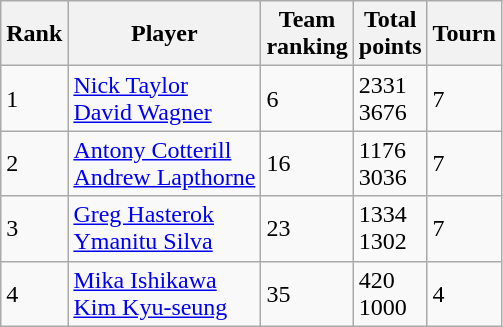<table class=wikitable text-align:center>
<tr>
<th>Rank</th>
<th>Player</th>
<th>Team<br>ranking</th>
<th>Total<br>points</th>
<th>Tourn</th>
</tr>
<tr>
<td>1</td>
<td align="left"> <a href='#'>Nick Taylor</a><br> <a href='#'>David Wagner</a></td>
<td>6</td>
<td>2331<br>3676</td>
<td>7</td>
</tr>
<tr>
<td>2</td>
<td align="left"> <a href='#'>Antony Cotterill</a><br> <a href='#'>Andrew Lapthorne</a></td>
<td>16</td>
<td>1176<br>3036</td>
<td>7</td>
</tr>
<tr>
<td>3</td>
<td align="left"> <a href='#'>Greg Hasterok</a><br> <a href='#'>Ymanitu Silva</a></td>
<td>23</td>
<td>1334<br>1302</td>
<td>7</td>
</tr>
<tr>
<td>4</td>
<td align="left"> <a href='#'>Mika Ishikawa</a><br> <a href='#'>Kim Kyu-seung</a></td>
<td>35</td>
<td>420<br>1000</td>
<td>4</td>
</tr>
</table>
